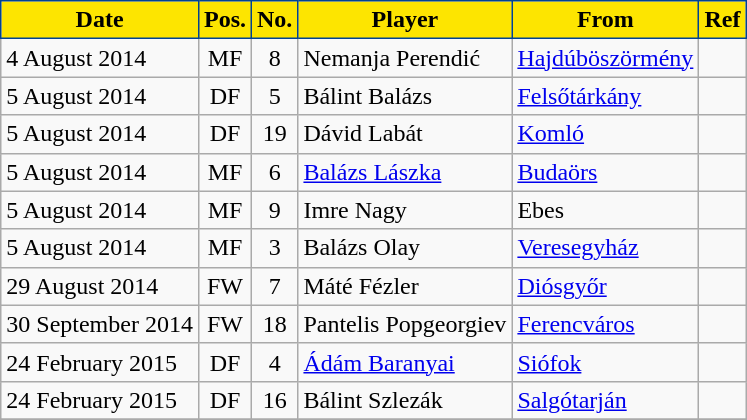<table class="wikitable plainrowheaders sortable">
<tr>
<th style="background-color:#FDE500;color:black;border:1px solid #004292">Date</th>
<th style="background-color:#FDE500;color:black;border:1px solid #004292">Pos.</th>
<th style="background-color:#FDE500;color:black;border:1px solid #004292">No.</th>
<th style="background-color:#FDE500;color:black;border:1px solid #004292">Player</th>
<th style="background-color:#FDE500;color:black;border:1px solid #004292">From</th>
<th style="background-color:#FDE500;color:black;border:1px solid #004292">Ref</th>
</tr>
<tr>
<td>4 August 2014</td>
<td style="text-align:center;">MF</td>
<td style="text-align:center;">8</td>
<td style="text-align:left;"> Nemanja Perendić</td>
<td style="text-align:left;"><a href='#'>Hajdúböszörmény</a></td>
<td></td>
</tr>
<tr>
<td>5 August 2014</td>
<td style="text-align:center;">DF</td>
<td style="text-align:center;">5</td>
<td style="text-align:left;"> Bálint Balázs</td>
<td style="text-align:left;"><a href='#'>Felsőtárkány</a></td>
<td></td>
</tr>
<tr>
<td>5 August 2014</td>
<td style="text-align:center;">DF</td>
<td style="text-align:center;">19</td>
<td style="text-align:left;"> Dávid Labát</td>
<td style="text-align:left;"><a href='#'>Komló</a></td>
<td></td>
</tr>
<tr>
<td>5 August 2014</td>
<td style="text-align:center;">MF</td>
<td style="text-align:center;">6</td>
<td style="text-align:left;"> <a href='#'>Balázs Lászka</a></td>
<td style="text-align:left;"><a href='#'>Budaörs</a></td>
<td></td>
</tr>
<tr>
<td>5 August 2014</td>
<td style="text-align:center;">MF</td>
<td style="text-align:center;">9</td>
<td style="text-align:left;"> Imre Nagy</td>
<td style="text-align:left;">Ebes</td>
<td></td>
</tr>
<tr>
<td>5 August 2014</td>
<td style="text-align:center;">MF</td>
<td style="text-align:center;">3</td>
<td style="text-align:left;"> Balázs Olay</td>
<td style="text-align:left;"><a href='#'>Veresegyház</a></td>
<td></td>
</tr>
<tr>
<td>29 August 2014</td>
<td style="text-align:center;">FW</td>
<td style="text-align:center;">7</td>
<td style="text-align:left;"> Máté Fézler</td>
<td style="text-align:left;"><a href='#'>Diósgyőr</a></td>
<td></td>
</tr>
<tr>
<td>30 September 2014</td>
<td style="text-align:center;">FW</td>
<td style="text-align:center;">18</td>
<td style="text-align:left;"> Pantelis Popgeorgiev</td>
<td style="text-align:left;"><a href='#'>Ferencváros</a></td>
<td></td>
</tr>
<tr>
<td>24 February 2015</td>
<td style="text-align:center;">DF</td>
<td style="text-align:center;">4</td>
<td style="text-align:left;"> <a href='#'>Ádám Baranyai</a></td>
<td style="text-align:left;"><a href='#'>Siófok</a></td>
<td></td>
</tr>
<tr>
<td>24 February 2015</td>
<td style="text-align:center;">DF</td>
<td style="text-align:center;">16</td>
<td style="text-align:left;"> Bálint Szlezák</td>
<td style="text-align:left;"><a href='#'>Salgótarján</a></td>
<td></td>
</tr>
<tr>
</tr>
</table>
